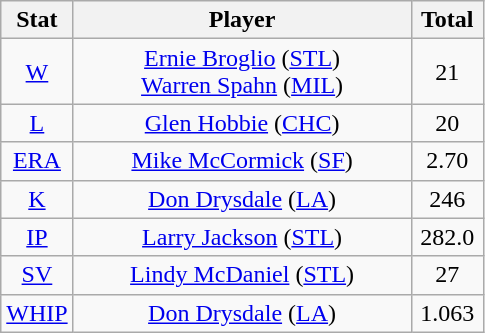<table class="wikitable" style="text-align:center;">
<tr>
<th style="width:15%;">Stat</th>
<th>Player</th>
<th style="width:15%;">Total</th>
</tr>
<tr>
<td><a href='#'>W</a></td>
<td><a href='#'>Ernie Broglio</a> (<a href='#'>STL</a>)<br><a href='#'>Warren Spahn</a> (<a href='#'>MIL</a>)</td>
<td>21</td>
</tr>
<tr>
<td><a href='#'>L</a></td>
<td><a href='#'>Glen Hobbie</a> (<a href='#'>CHC</a>)</td>
<td>20</td>
</tr>
<tr>
<td><a href='#'>ERA</a></td>
<td><a href='#'>Mike McCormick</a> (<a href='#'>SF</a>)</td>
<td>2.70</td>
</tr>
<tr>
<td><a href='#'>K</a></td>
<td><a href='#'>Don Drysdale</a> (<a href='#'>LA</a>)</td>
<td>246</td>
</tr>
<tr>
<td><a href='#'>IP</a></td>
<td><a href='#'>Larry Jackson</a> (<a href='#'>STL</a>)</td>
<td>282.0</td>
</tr>
<tr>
<td><a href='#'>SV</a></td>
<td><a href='#'>Lindy McDaniel</a> (<a href='#'>STL</a>)</td>
<td>27</td>
</tr>
<tr>
<td><a href='#'>WHIP</a></td>
<td><a href='#'>Don Drysdale</a> (<a href='#'>LA</a>)</td>
<td>1.063</td>
</tr>
</table>
